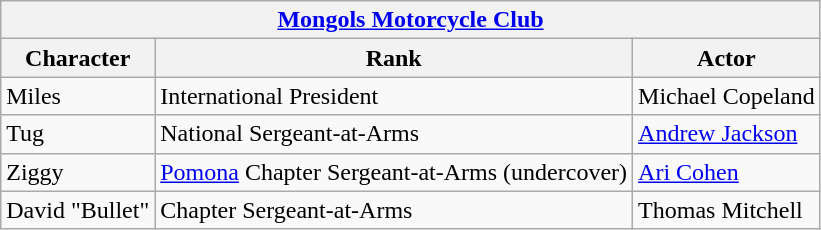<table class="wikitable">
<tr>
<th colspan="3"><a href='#'>Mongols Motorcycle Club</a></th>
</tr>
<tr>
<th>Character</th>
<th>Rank</th>
<th>Actor</th>
</tr>
<tr>
<td>Miles</td>
<td>International President</td>
<td>Michael Copeland</td>
</tr>
<tr>
<td>Tug</td>
<td>National Sergeant-at-Arms</td>
<td><a href='#'>Andrew Jackson</a></td>
</tr>
<tr>
<td>Ziggy</td>
<td><a href='#'>Pomona</a> Chapter Sergeant-at-Arms (undercover)</td>
<td><a href='#'>Ari Cohen</a></td>
</tr>
<tr>
<td>David "Bullet"</td>
<td>Chapter Sergeant-at-Arms</td>
<td>Thomas Mitchell</td>
</tr>
</table>
